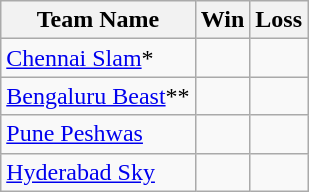<table class="wikitable">
<tr>
<th>Team Name</th>
<th>Win</th>
<th>Loss</th>
</tr>
<tr>
<td><a href='#'>Chennai Slam</a>*</td>
<td></td>
<td></td>
</tr>
<tr>
<td><a href='#'>Bengaluru Beast</a>**</td>
<td></td>
<td></td>
</tr>
<tr>
<td><a href='#'>Pune Peshwas</a></td>
<td></td>
<td></td>
</tr>
<tr>
<td><a href='#'>Hyderabad Sky</a></td>
<td></td>
<td></td>
</tr>
</table>
